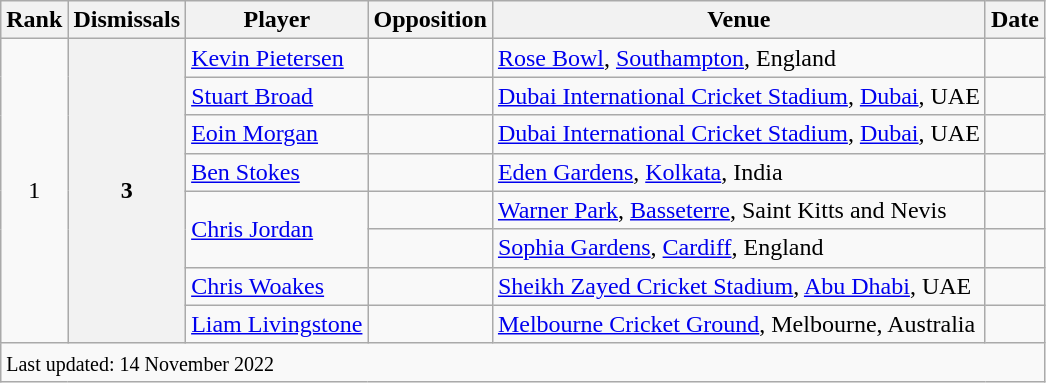<table class="wikitable plainrowheaders">
<tr>
<th scope=col>Rank</th>
<th scope=col>Dismissals</th>
<th scope=col>Player</th>
<th scope=col>Opposition</th>
<th scope=col>Venue</th>
<th scope=col>Date</th>
</tr>
<tr>
<td align=center rowspan=8>1</td>
<th scope=row style=text-align:center; rowspan=8>3</th>
<td><a href='#'>Kevin Pietersen</a></td>
<td></td>
<td><a href='#'>Rose Bowl</a>, <a href='#'>Southampton</a>, England</td>
<td></td>
</tr>
<tr>
<td><a href='#'>Stuart Broad</a></td>
<td></td>
<td><a href='#'>Dubai International Cricket Stadium</a>, <a href='#'>Dubai</a>, UAE</td>
<td></td>
</tr>
<tr>
<td><a href='#'>Eoin Morgan</a></td>
<td></td>
<td><a href='#'>Dubai International Cricket Stadium</a>, <a href='#'>Dubai</a>, UAE</td>
<td></td>
</tr>
<tr>
<td><a href='#'>Ben Stokes</a></td>
<td></td>
<td><a href='#'>Eden Gardens</a>, <a href='#'>Kolkata</a>, India</td>
<td></td>
</tr>
<tr>
<td rowspan="2"><a href='#'>Chris Jordan</a></td>
<td></td>
<td><a href='#'>Warner Park</a>, <a href='#'>Basseterre</a>, Saint Kitts and Nevis</td>
<td></td>
</tr>
<tr>
<td></td>
<td><a href='#'>Sophia Gardens</a>, <a href='#'>Cardiff</a>, England</td>
<td></td>
</tr>
<tr>
<td><a href='#'>Chris Woakes</a></td>
<td></td>
<td><a href='#'>Sheikh Zayed Cricket Stadium</a>, <a href='#'>Abu Dhabi</a>, UAE</td>
<td></td>
</tr>
<tr>
<td><a href='#'>Liam Livingstone</a></td>
<td></td>
<td><a href='#'>Melbourne Cricket Ground</a>, Melbourne, Australia</td>
<td> </td>
</tr>
<tr>
<td colspan=6><small>Last updated: 14 November 2022</small></td>
</tr>
</table>
